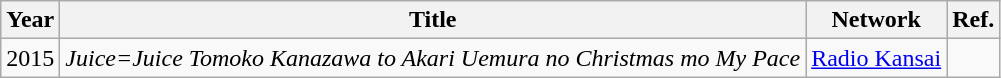<table class="wikitable">
<tr>
<th>Year</th>
<th>Title</th>
<th>Network</th>
<th>Ref.</th>
</tr>
<tr>
<td>2015</td>
<td><em>Juice=Juice Tomoko Kanazawa to Akari Uemura no Christmas mo My Pace</em></td>
<td><a href='#'>Radio Kansai</a></td>
<td></td>
</tr>
</table>
